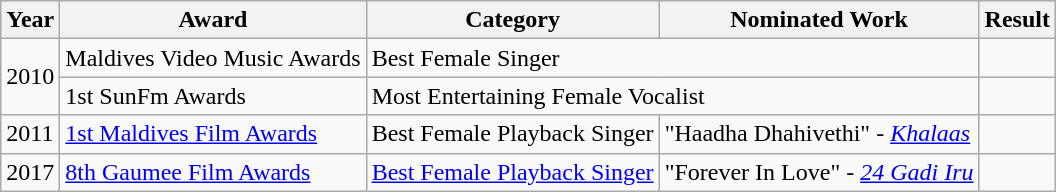<table class="wikitable">
<tr>
<th>Year</th>
<th>Award</th>
<th>Category</th>
<th>Nominated Work</th>
<th>Result</th>
</tr>
<tr>
<td rowspan="2">2010</td>
<td>Maldives Video Music Awards</td>
<td colspan="2">Best Female Singer</td>
<td></td>
</tr>
<tr>
<td>1st SunFm Awards</td>
<td colspan="2">Most Entertaining Female Vocalist</td>
<td></td>
</tr>
<tr>
<td>2011</td>
<td><a href='#'>1st Maldives Film Awards</a></td>
<td>Best Female Playback Singer</td>
<td>"Haadha Dhahivethi" - <em><a href='#'>Khalaas</a></em></td>
<td></td>
</tr>
<tr>
<td>2017</td>
<td><a href='#'>8th Gaumee Film Awards</a></td>
<td><a href='#'>Best Female Playback Singer</a></td>
<td>"Forever In Love" - <em><a href='#'>24 Gadi Iru</a></em></td>
<td></td>
</tr>
</table>
